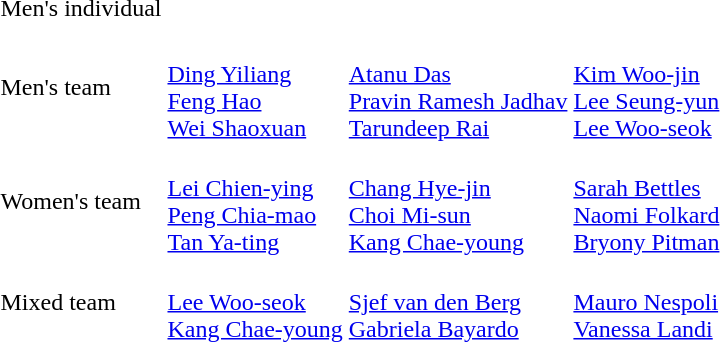<table>
<tr>
<td>Men's individual <br> </td>
<td></td>
<td></td>
<td></td>
</tr>
<tr>
<td></td>
<td></td>
<td></td>
<td></td>
</tr>
<tr>
<td>Men's team <br> </td>
<td> <br> <a href='#'>Ding Yiliang</a> <br> <a href='#'>Feng Hao</a> <br> <a href='#'>Wei Shaoxuan</a></td>
<td> <br> <a href='#'>Atanu Das</a> <br> <a href='#'>Pravin Ramesh Jadhav</a> <br> <a href='#'>Tarundeep Rai</a></td>
<td> <br> <a href='#'>Kim Woo-jin</a> <br> <a href='#'>Lee Seung-yun</a> <br> <a href='#'>Lee Woo-seok</a></td>
</tr>
<tr>
<td>Women's team <br> </td>
<td> <br> <a href='#'>Lei Chien-ying</a> <br> <a href='#'>Peng Chia-mao</a> <br> <a href='#'>Tan Ya-ting</a></td>
<td> <br> <a href='#'>Chang Hye-jin</a> <br> <a href='#'>Choi Mi-sun</a> <br> <a href='#'>Kang Chae-young</a></td>
<td> <br> <a href='#'>Sarah Bettles</a> <br> <a href='#'>Naomi Folkard</a> <br> <a href='#'>Bryony Pitman</a></td>
</tr>
<tr>
<td>Mixed team <br> </td>
<td> <br> <a href='#'>Lee Woo-seok</a> <br> <a href='#'>Kang Chae-young</a></td>
<td> <br> <a href='#'>Sjef van den Berg</a> <br> <a href='#'>Gabriela Bayardo</a></td>
<td> <br> <a href='#'>Mauro Nespoli</a> <br> <a href='#'>Vanessa Landi</a></td>
</tr>
<tr>
</tr>
</table>
